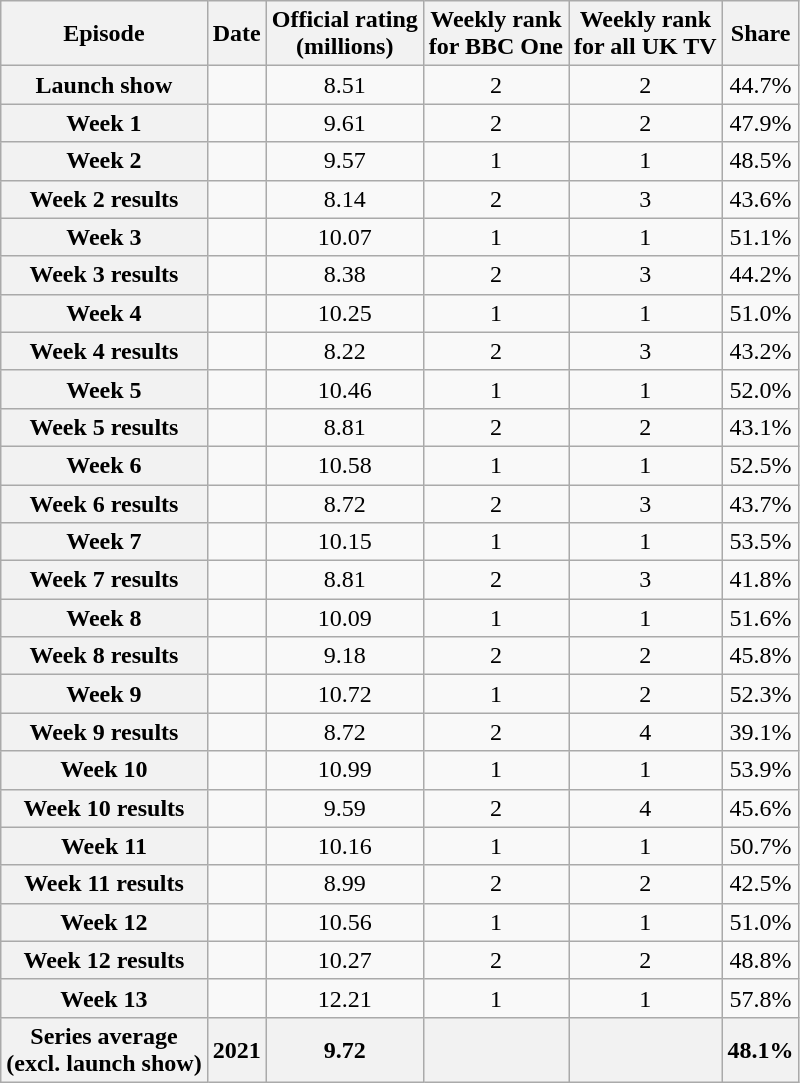<table class="wikitable sortable" style="text-align:center">
<tr>
<th scope="col">Episode</th>
<th scope="col">Date</th>
<th scope="col">Official rating<br>(millions)</th>
<th scope="col">Weekly rank<br>for BBC One</th>
<th scope="col">Weekly rank<br>for all UK TV</th>
<th scope="col">Share</th>
</tr>
<tr>
<th scope="row">Launch show</th>
<td></td>
<td>8.51</td>
<td>2</td>
<td>2</td>
<td>44.7%</td>
</tr>
<tr>
<th scope="row">Week 1</th>
<td></td>
<td>9.61</td>
<td>2</td>
<td>2</td>
<td>47.9%</td>
</tr>
<tr>
<th scope="row">Week 2</th>
<td></td>
<td>9.57</td>
<td>1</td>
<td>1</td>
<td>48.5%</td>
</tr>
<tr>
<th scope="row">Week 2 results</th>
<td></td>
<td>8.14</td>
<td>2</td>
<td>3</td>
<td>43.6%</td>
</tr>
<tr>
<th scope="row">Week 3</th>
<td></td>
<td>10.07</td>
<td>1</td>
<td>1</td>
<td>51.1%</td>
</tr>
<tr>
<th scope="row">Week 3 results</th>
<td></td>
<td>8.38</td>
<td>2</td>
<td>3</td>
<td>44.2%</td>
</tr>
<tr>
<th scope="row">Week 4</th>
<td></td>
<td>10.25</td>
<td>1</td>
<td>1</td>
<td>51.0%</td>
</tr>
<tr>
<th scope="row">Week 4 results</th>
<td></td>
<td>8.22</td>
<td>2</td>
<td>3</td>
<td>43.2%</td>
</tr>
<tr>
<th scope="row">Week 5</th>
<td></td>
<td>10.46</td>
<td>1</td>
<td>1</td>
<td>52.0%</td>
</tr>
<tr>
<th scope="row">Week 5 results</th>
<td></td>
<td>8.81</td>
<td>2</td>
<td>2</td>
<td>43.1%</td>
</tr>
<tr>
<th scope="row">Week 6</th>
<td></td>
<td>10.58</td>
<td>1</td>
<td>1</td>
<td>52.5%</td>
</tr>
<tr>
<th scope="row">Week 6 results</th>
<td></td>
<td>8.72</td>
<td>2</td>
<td>3</td>
<td>43.7%</td>
</tr>
<tr>
<th scope="row">Week 7</th>
<td></td>
<td>10.15</td>
<td>1</td>
<td>1</td>
<td>53.5%</td>
</tr>
<tr>
<th scope="row">Week 7 results</th>
<td></td>
<td>8.81</td>
<td>2</td>
<td>3</td>
<td>41.8%</td>
</tr>
<tr>
<th scope="row">Week 8</th>
<td></td>
<td>10.09</td>
<td>1</td>
<td>1</td>
<td>51.6%</td>
</tr>
<tr>
<th scope="row">Week 8 results</th>
<td></td>
<td>9.18</td>
<td>2</td>
<td>2</td>
<td>45.8%</td>
</tr>
<tr>
<th scope="row">Week 9</th>
<td></td>
<td>10.72</td>
<td>1</td>
<td>2</td>
<td>52.3%</td>
</tr>
<tr>
<th scope="row">Week 9 results</th>
<td></td>
<td>8.72</td>
<td>2</td>
<td>4</td>
<td>39.1%</td>
</tr>
<tr>
<th scope="row">Week 10</th>
<td></td>
<td>10.99</td>
<td>1</td>
<td>1</td>
<td>53.9%</td>
</tr>
<tr>
<th scope="row">Week 10 results</th>
<td></td>
<td>9.59</td>
<td>2</td>
<td>4</td>
<td>45.6%</td>
</tr>
<tr>
<th scope="row">Week 11</th>
<td></td>
<td>10.16</td>
<td>1</td>
<td>1</td>
<td>50.7%</td>
</tr>
<tr>
<th scope="row">Week 11 results</th>
<td></td>
<td>8.99</td>
<td>2</td>
<td>2</td>
<td>42.5%</td>
</tr>
<tr>
<th scope="row">Week 12</th>
<td></td>
<td>10.56</td>
<td>1</td>
<td>1</td>
<td>51.0%</td>
</tr>
<tr>
<th scope="row">Week 12 results</th>
<td></td>
<td>10.27</td>
<td>2</td>
<td>2</td>
<td>48.8%</td>
</tr>
<tr>
<th scope="row">Week 13</th>
<td></td>
<td>12.21</td>
<td>1</td>
<td>1</td>
<td>57.8%</td>
</tr>
<tr>
<th>Series average<br>(excl. launch show)</th>
<th>2021</th>
<th>9.72</th>
<th></th>
<th></th>
<th>48.1%</th>
</tr>
</table>
